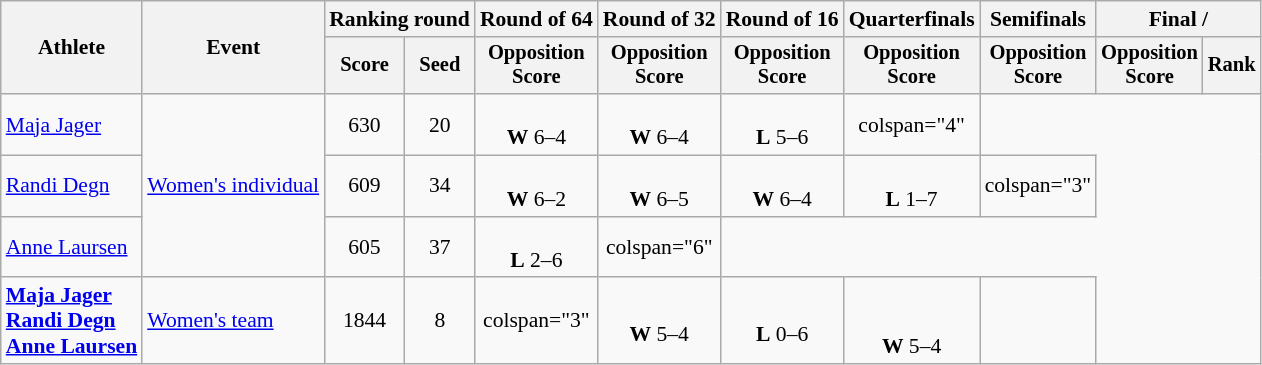<table class="wikitable" style="text-align:center; font-size:90%">
<tr>
<th rowspan="2">Athlete</th>
<th rowspan="2">Event</th>
<th colspan="2">Ranking round</th>
<th>Round of 64</th>
<th>Round of 32</th>
<th>Round of 16</th>
<th>Quarterfinals</th>
<th>Semifinals</th>
<th colspan="2">Final / </th>
</tr>
<tr style="font-size:95%">
<th>Score</th>
<th>Seed</th>
<th>Opposition<br>Score</th>
<th>Opposition<br>Score</th>
<th>Opposition<br>Score</th>
<th>Opposition<br>Score</th>
<th>Opposition<br>Score</th>
<th>Opposition<br>Score</th>
<th>Rank</th>
</tr>
<tr>
<td align="left"><a href='#'>Maja Jager</a></td>
<td align="left" rowspan="3"><a href='#'>Women's individual</a></td>
<td>630</td>
<td>20</td>
<td><br> <strong>W</strong> 6–4</td>
<td><br> <strong>W</strong> 6–4</td>
<td><br> <strong>L</strong> 5–6</td>
<td>colspan="4" </td>
</tr>
<tr>
<td align="left"><a href='#'>Randi Degn</a></td>
<td>609</td>
<td>34</td>
<td><br> <strong>W</strong> 6–2</td>
<td><br> <strong>W</strong> 6–5</td>
<td><br> <strong>W</strong> 6–4</td>
<td><br> <strong>L</strong> 1–7</td>
<td>colspan="3" </td>
</tr>
<tr>
<td align="left"><a href='#'>Anne Laursen</a></td>
<td>605</td>
<td>37</td>
<td><br> <strong>L</strong> 2–6</td>
<td>colspan="6" </td>
</tr>
<tr>
<td align="left"><strong><a href='#'>Maja Jager</a><br><a href='#'>Randi Degn</a><br><a href='#'>Anne Laursen</a></strong></td>
<td align="left"><a href='#'>Women's team</a></td>
<td>1844</td>
<td>8</td>
<td>colspan="3" </td>
<td><br><strong>W</strong> 5–4</td>
<td><br><strong>L</strong> 0–6</td>
<td><strong></strong><br><br><strong>W</strong> 5–4</td>
<td></td>
</tr>
</table>
